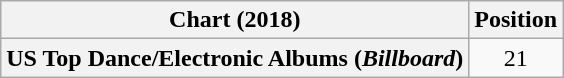<table class="wikitable plainrowheaders" style="text-align:center">
<tr>
<th scope="col">Chart (2018)</th>
<th scope="col">Position</th>
</tr>
<tr>
<th scope="row">US Top Dance/Electronic Albums (<em>Billboard</em>)</th>
<td>21</td>
</tr>
</table>
